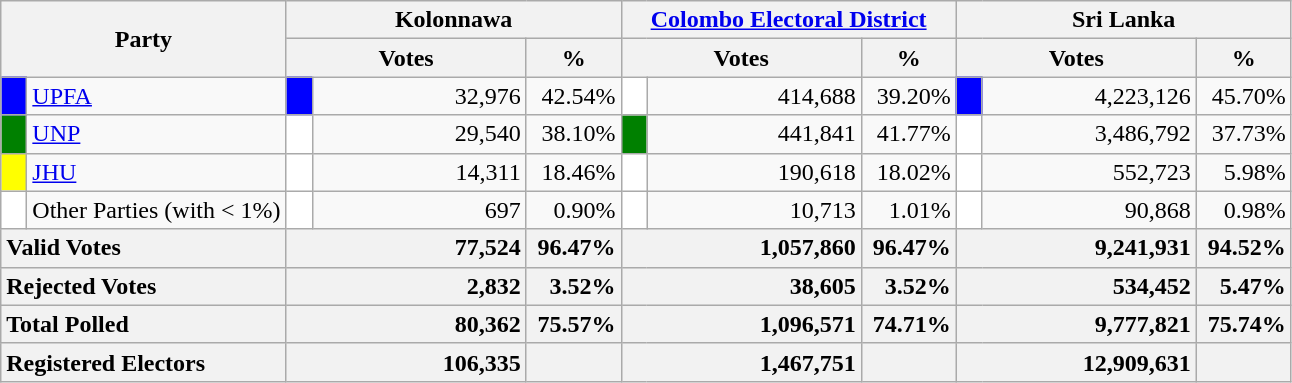<table class="wikitable">
<tr>
<th colspan="2" width="144px"rowspan="2">Party</th>
<th colspan="3" width="216px">Kolonnawa</th>
<th colspan="3" width="216px"><a href='#'>Colombo Electoral District</a></th>
<th colspan="3" width="216px">Sri Lanka</th>
</tr>
<tr>
<th colspan="2" width="144px">Votes</th>
<th>%</th>
<th colspan="2" width="144px">Votes</th>
<th>%</th>
<th colspan="2" width="144px">Votes</th>
<th>%</th>
</tr>
<tr>
<td style="background-color:blue;" width="10px"></td>
<td style="text-align:left;"><a href='#'>UPFA</a></td>
<td style="background-color:blue;" width="10px"></td>
<td style="text-align:right;">32,976</td>
<td style="text-align:right;">42.54%</td>
<td style="background-color:white;" width="10px"></td>
<td style="text-align:right;">414,688</td>
<td style="text-align:right;">39.20%</td>
<td style="background-color:blue;" width="10px"></td>
<td style="text-align:right;">4,223,126</td>
<td style="text-align:right;">45.70%</td>
</tr>
<tr>
<td style="background-color:green;" width="10px"></td>
<td style="text-align:left;"><a href='#'>UNP</a></td>
<td style="background-color:white;" width="10px"></td>
<td style="text-align:right;">29,540</td>
<td style="text-align:right;">38.10%</td>
<td style="background-color:green;" width="10px"></td>
<td style="text-align:right;">441,841</td>
<td style="text-align:right;">41.77%</td>
<td style="background-color:white;" width="10px"></td>
<td style="text-align:right;">3,486,792</td>
<td style="text-align:right;">37.73%</td>
</tr>
<tr>
<td style="background-color:yellow;" width="10px"></td>
<td style="text-align:left;"><a href='#'>JHU</a></td>
<td style="background-color:white;" width="10px"></td>
<td style="text-align:right;">14,311</td>
<td style="text-align:right;">18.46%</td>
<td style="background-color:white;" width="10px"></td>
<td style="text-align:right;">190,618</td>
<td style="text-align:right;">18.02%</td>
<td style="background-color:white;" width="10px"></td>
<td style="text-align:right;">552,723</td>
<td style="text-align:right;">5.98%</td>
</tr>
<tr>
<td style="background-color:white;" width="10px"></td>
<td style="text-align:left;">Other Parties (with < 1%)</td>
<td style="background-color:white;" width="10px"></td>
<td style="text-align:right;">697</td>
<td style="text-align:right;">0.90%</td>
<td style="background-color:white;" width="10px"></td>
<td style="text-align:right;">10,713</td>
<td style="text-align:right;">1.01%</td>
<td style="background-color:white;" width="10px"></td>
<td style="text-align:right;">90,868</td>
<td style="text-align:right;">0.98%</td>
</tr>
<tr>
<th colspan="2" width="144px"style="text-align:left;">Valid Votes</th>
<th style="text-align:right;"colspan="2" width="144px">77,524</th>
<th style="text-align:right;">96.47%</th>
<th style="text-align:right;"colspan="2" width="144px">1,057,860</th>
<th style="text-align:right;">96.47%</th>
<th style="text-align:right;"colspan="2" width="144px">9,241,931</th>
<th style="text-align:right;">94.52%</th>
</tr>
<tr>
<th colspan="2" width="144px"style="text-align:left;">Rejected Votes</th>
<th style="text-align:right;"colspan="2" width="144px">2,832</th>
<th style="text-align:right;">3.52%</th>
<th style="text-align:right;"colspan="2" width="144px">38,605</th>
<th style="text-align:right;">3.52%</th>
<th style="text-align:right;"colspan="2" width="144px">534,452</th>
<th style="text-align:right;">5.47%</th>
</tr>
<tr>
<th colspan="2" width="144px"style="text-align:left;">Total Polled</th>
<th style="text-align:right;"colspan="2" width="144px">80,362</th>
<th style="text-align:right;">75.57%</th>
<th style="text-align:right;"colspan="2" width="144px">1,096,571</th>
<th style="text-align:right;">74.71%</th>
<th style="text-align:right;"colspan="2" width="144px">9,777,821</th>
<th style="text-align:right;">75.74%</th>
</tr>
<tr>
<th colspan="2" width="144px"style="text-align:left;">Registered Electors</th>
<th style="text-align:right;"colspan="2" width="144px">106,335</th>
<th></th>
<th style="text-align:right;"colspan="2" width="144px">1,467,751</th>
<th></th>
<th style="text-align:right;"colspan="2" width="144px">12,909,631</th>
<th></th>
</tr>
</table>
